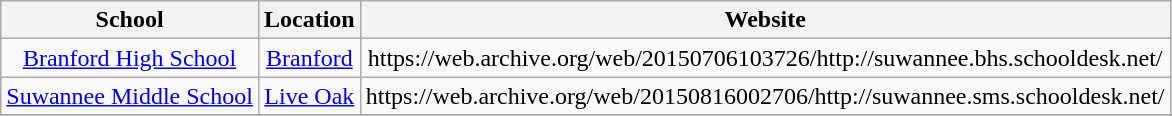<table class="wikitable" style="text-align:center">
<tr>
<th>School</th>
<th>Location</th>
<th>Website</th>
</tr>
<tr>
<td><a href='#'>Branford High School</a></td>
<td><a href='#'>Branford</a></td>
<td>https://web.archive.org/web/20150706103726/http://suwannee.bhs.schooldesk.net/</td>
</tr>
<tr>
<td><a href='#'>Suwannee Middle School</a></td>
<td><a href='#'>Live Oak</a></td>
<td>https://web.archive.org/web/20150816002706/http://suwannee.sms.schooldesk.net/</td>
</tr>
<tr>
</tr>
</table>
